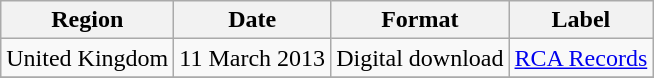<table class=wikitable>
<tr>
<th>Region</th>
<th>Date</th>
<th>Format</th>
<th>Label</th>
</tr>
<tr>
<td>United Kingdom</td>
<td>11 March 2013</td>
<td>Digital download</td>
<td><a href='#'>RCA Records</a></td>
</tr>
<tr>
</tr>
</table>
